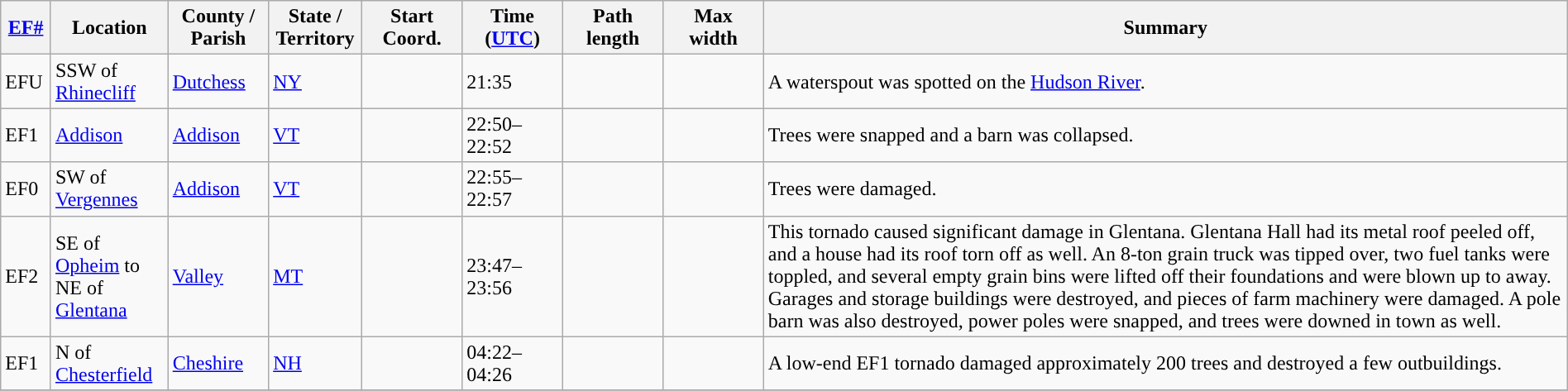<table class="wikitable sortable" style="width:100%;">
<tr>
<th scope="col"  style="width:3%; text-align:center;"><a href='#'>EF#</a></th>
<th scope="col"  style="width:7%; text-align:center;" class="unsortable">Location</th>
<th scope="col"  style="width:6%; text-align:center;" class="unsortable">County / Parish</th>
<th scope="col"  style="width:5%; text-align:center;">State / Territory</th>
<th scope="col"  style="width:6%; text-align:center;">Start Coord.</th>
<th scope="col"  style="width:6%; text-align:center;">Time (<a href='#'>UTC</a>)</th>
<th scope="col"  style="width:6%; text-align:center;">Path length</th>
<th scope="col"  style="width:6%; text-align:center;">Max width</th>
<th scope="col" class="unsortable" style="width:48%; text-align:center;">Summary</th>
</tr>
<tr>
<td>EFU</td>
<td>SSW of <a href='#'>Rhinecliff</a></td>
<td><a href='#'>Dutchess</a></td>
<td><a href='#'>NY</a></td>
<td></td>
<td>21:35</td>
<td></td>
<td></td>
<td>A waterspout was spotted on the <a href='#'>Hudson River</a>.</td>
</tr>
<tr>
<td>EF1</td>
<td><a href='#'>Addison</a></td>
<td><a href='#'>Addison</a></td>
<td><a href='#'>VT</a></td>
<td></td>
<td>22:50–22:52</td>
<td></td>
<td></td>
<td>Trees were snapped and a barn was collapsed.</td>
</tr>
<tr>
<td>EF0</td>
<td>SW of <a href='#'>Vergennes</a></td>
<td><a href='#'>Addison</a></td>
<td><a href='#'>VT</a></td>
<td></td>
<td>22:55–22:57</td>
<td></td>
<td></td>
<td>Trees were damaged.</td>
</tr>
<tr>
<td>EF2</td>
<td>SE of <a href='#'>Opheim</a> to NE of <a href='#'>Glentana</a></td>
<td><a href='#'>Valley</a></td>
<td><a href='#'>MT</a></td>
<td></td>
<td>23:47–23:56</td>
<td></td>
<td></td>
<td>This tornado caused significant damage in Glentana. Glentana Hall had its metal roof peeled off, and a house had its roof torn off as well. An 8-ton grain truck was tipped over, two fuel tanks were toppled, and several empty grain bins were lifted off their foundations and were blown up to  away. Garages and storage buildings were destroyed, and pieces of farm machinery were damaged. A pole barn was also destroyed, power poles were snapped, and trees were downed in town as well.</td>
</tr>
<tr>
<td>EF1</td>
<td>N of <a href='#'>Chesterfield</a></td>
<td><a href='#'>Cheshire</a></td>
<td><a href='#'>NH</a></td>
<td></td>
<td>04:22–04:26</td>
<td></td>
<td></td>
<td>A low-end EF1 tornado damaged approximately 200 trees and destroyed a few outbuildings.</td>
</tr>
<tr>
</tr>
</table>
